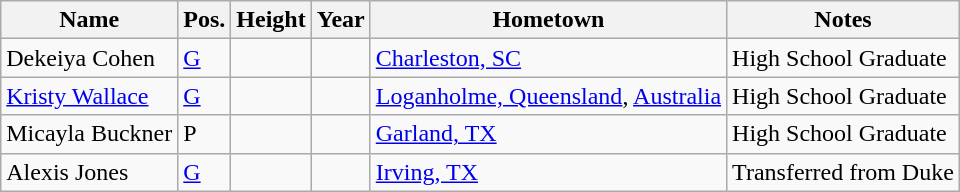<table class="wikitable sortable" border="1">
<tr>
<th>Name</th>
<th>Pos.</th>
<th>Height</th>
<th>Year</th>
<th>Hometown</th>
<th class="unsortable">Notes</th>
</tr>
<tr>
<td>Dekeiya Cohen</td>
<td><a href='#'>G</a></td>
<td></td>
<td></td>
<td><a href='#'>Charleston, SC</a></td>
<td>High School Graduate</td>
</tr>
<tr>
<td><a href='#'>Kristy Wallace</a></td>
<td><a href='#'>G</a></td>
<td></td>
<td></td>
<td><a href='#'>Loganholme, Queensland</a>, <a href='#'>Australia</a></td>
<td>High School Graduate</td>
</tr>
<tr>
<td>Micayla Buckner</td>
<td>P</td>
<td></td>
<td></td>
<td><a href='#'>Garland, TX</a></td>
<td>High School Graduate</td>
</tr>
<tr>
<td>Alexis Jones</td>
<td><a href='#'>G</a></td>
<td></td>
<td></td>
<td><a href='#'>Irving, TX</a></td>
<td>Transferred from Duke</td>
</tr>
</table>
